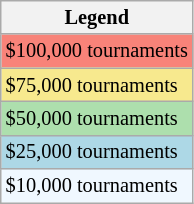<table class="wikitable" style="font-size:85%;">
<tr>
<th>Legend</th>
</tr>
<tr style="background:#f88379;">
<td>$100,000 tournaments</td>
</tr>
<tr style="background:#f7e98e;">
<td>$75,000 tournaments</td>
</tr>
<tr style="background:#addfad;">
<td>$50,000 tournaments</td>
</tr>
<tr style="background:lightblue;">
<td>$25,000 tournaments</td>
</tr>
<tr style="background:#f0f8ff;">
<td>$10,000 tournaments</td>
</tr>
</table>
